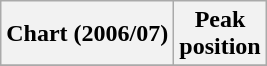<table class="wikitable sortable plainrowheaders" style="text-align:center">
<tr>
<th scope="col">Chart (2006/07)</th>
<th scope="col">Peak<br>position</th>
</tr>
<tr>
</tr>
</table>
